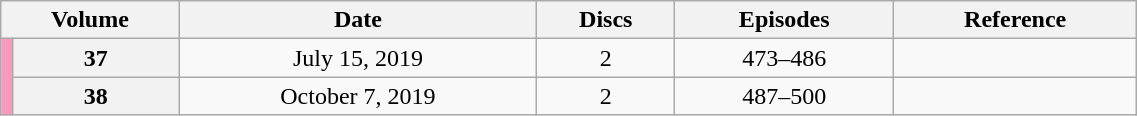<table class="wikitable" style="text-align: center; width: 60%;">
<tr>
<th colspan="2">Volume</th>
<th scope="col">Date</th>
<th scope="col">Discs</th>
<th scope="col">Episodes</th>
<th scope="col">Reference</th>
</tr>
<tr>
<td rowspan="2" width="1%" style="background: #FA98C0;"></td>
<th scope="row">37</th>
<td>July 15, 2019</td>
<td>2</td>
<td>473–486</td>
<td></td>
</tr>
<tr>
<th scope="row">38</th>
<td>October 7, 2019</td>
<td>2</td>
<td>487–500</td>
<td></td>
</tr>
</table>
